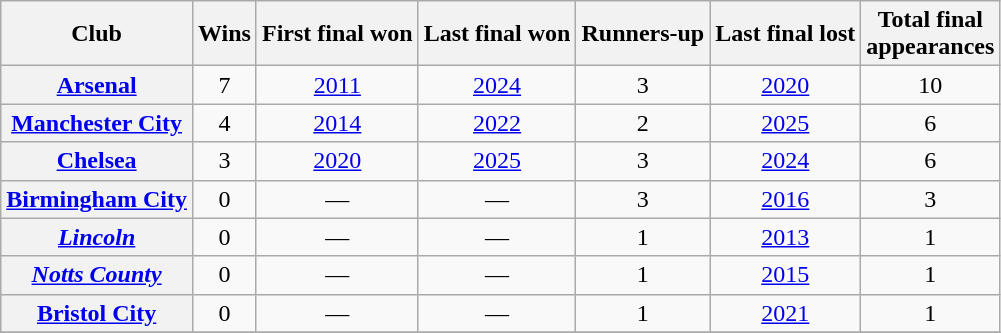<table class="wikitable sortable plainrowheaders" style="text-align:center">
<tr>
<th scope="col">Club</th>
<th scope="col">Wins</th>
<th scope="col">First final won</th>
<th scope="col">Last final won</th>
<th scope="col">Runners-up</th>
<th scope="col">Last final lost</th>
<th scope="col">Total final<br>appearances</th>
</tr>
<tr>
<th scope=row><a href='#'>Arsenal</a></th>
<td>7</td>
<td><a href='#'>2011</a></td>
<td><a href='#'>2024</a></td>
<td>3</td>
<td><a href='#'>2020</a></td>
<td>10</td>
</tr>
<tr>
<th scope=row><a href='#'>Manchester City</a></th>
<td>4</td>
<td><a href='#'>2014</a></td>
<td><a href='#'>2022</a></td>
<td>2</td>
<td><a href='#'>2025</a></td>
<td>6</td>
</tr>
<tr>
<th scope=row><a href='#'>Chelsea</a></th>
<td>3</td>
<td><a href='#'>2020</a></td>
<td><a href='#'>2025</a></td>
<td>3</td>
<td><a href='#'>2024</a></td>
<td>6</td>
</tr>
<tr>
<th scope=row><a href='#'>Birmingham City</a></th>
<td>0</td>
<td>—</td>
<td>—</td>
<td>3</td>
<td><a href='#'>2016</a></td>
<td>3</td>
</tr>
<tr>
<th scope=row><a href='#'><em>Lincoln</em></a></th>
<td>0</td>
<td>—</td>
<td>—</td>
<td>1</td>
<td><a href='#'>2013</a></td>
<td>1</td>
</tr>
<tr>
<th scope=row><a href='#'><em>Notts County</em></a></th>
<td>0</td>
<td>—</td>
<td>—</td>
<td>1</td>
<td><a href='#'>2015</a></td>
<td>1</td>
</tr>
<tr>
<th scope=row><a href='#'>Bristol City</a></th>
<td>0</td>
<td>—</td>
<td>—</td>
<td>1</td>
<td><a href='#'>2021</a></td>
<td>1</td>
</tr>
<tr>
</tr>
</table>
